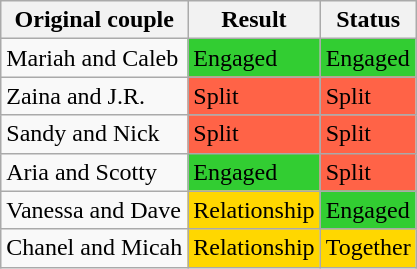<table class="wikitable sortable">
<tr>
<th>Original couple</th>
<th>Result</th>
<th>Status</th>
</tr>
<tr>
<td>Mariah and Caleb</td>
<td bgcolor="limegreen">Engaged</td>
<td bgcolor="limegreen">Engaged</td>
</tr>
<tr>
<td>Zaina and J.R.</td>
<td bgcolor="tomato">Split</td>
<td bgcolor="tomato">Split</td>
</tr>
<tr>
<td>Sandy and Nick</td>
<td bgcolor="tomato">Split</td>
<td bgcolor="tomato">Split</td>
</tr>
<tr>
<td>Aria and Scotty</td>
<td bgcolor="limegreen">Engaged</td>
<td bgcolor="tomato">Split</td>
</tr>
<tr>
<td>Vanessa and Dave</td>
<td bgcolor="gold">Relationship</td>
<td bgcolor="limegreen">Engaged</td>
</tr>
<tr>
<td>Chanel and Micah</td>
<td bgcolor="gold">Relationship</td>
<td bgcolor="gold">Together</td>
</tr>
</table>
